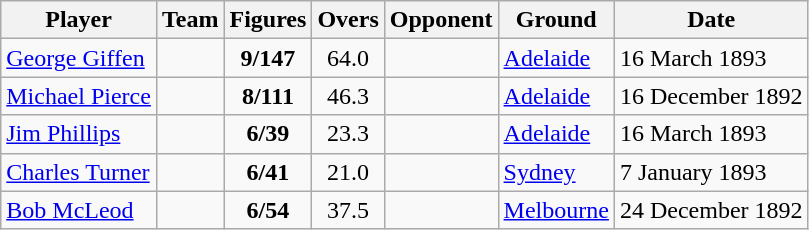<table class="wikitable" style="text-align:center;">
<tr>
<th>Player</th>
<th>Team</th>
<th>Figures</th>
<th>Overs</th>
<th>Opponent</th>
<th>Ground</th>
<th>Date</th>
</tr>
<tr>
<td style="text-align:left"><a href='#'>George Giffen</a></td>
<td style="text-align:left"></td>
<td><strong>9/147</strong></td>
<td>64.0</td>
<td style="text-align:left"></td>
<td style="text-align:left"><a href='#'>Adelaide</a></td>
<td style="text-align:left">16 March 1893</td>
</tr>
<tr>
<td style="text-align:left"><a href='#'>Michael Pierce</a></td>
<td style="text-align:left"></td>
<td><strong>8/111</strong></td>
<td>46.3</td>
<td style="text-align:left"></td>
<td style="text-align:left"><a href='#'>Adelaide</a></td>
<td style="text-align:left">16 December 1892</td>
</tr>
<tr>
<td style="text-align:left"><a href='#'>Jim Phillips</a></td>
<td style="text-align:left"></td>
<td><strong>6/39</strong></td>
<td>23.3</td>
<td style="text-align:left"></td>
<td style="text-align:left"><a href='#'>Adelaide</a></td>
<td style="text-align:left">16 March 1893</td>
</tr>
<tr>
<td style="text-align:left"><a href='#'>Charles Turner</a></td>
<td style="text-align:left"></td>
<td><strong>6/41</strong></td>
<td>21.0</td>
<td style="text-align:left"></td>
<td style="text-align:left"><a href='#'>Sydney</a></td>
<td style="text-align:left">7 January 1893</td>
</tr>
<tr>
<td style="text-align:left"><a href='#'>Bob McLeod</a></td>
<td style="text-align:left"></td>
<td><strong>6/54</strong></td>
<td>37.5</td>
<td style="text-align:left"></td>
<td style="text-align:left"><a href='#'>Melbourne</a></td>
<td style="text-align:left">24 December 1892</td>
</tr>
</table>
